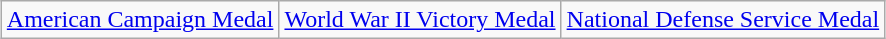<table class="wikitable" style="margin:1em auto; text-align:center;">
<tr>
<td><a href='#'>American Campaign Medal</a></td>
<td><a href='#'>World War II Victory Medal</a></td>
<td><a href='#'>National Defense Service Medal</a></td>
</tr>
</table>
